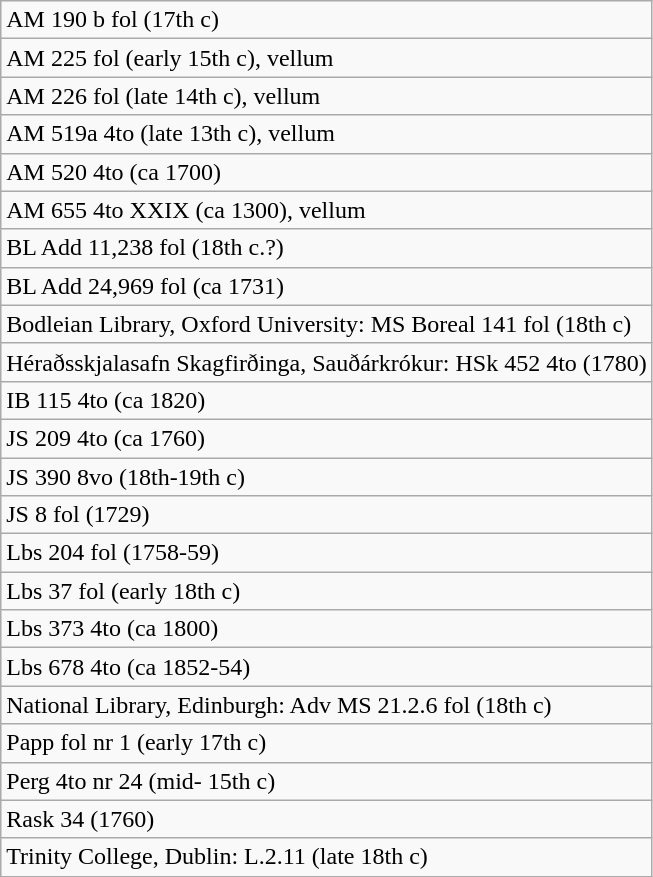<table class="wikitable">
<tr>
<td>AM 190 b fol (17th c)</td>
</tr>
<tr>
<td>AM 225 fol (early 15th c), vellum</td>
</tr>
<tr>
<td>AM 226 fol (late 14th c), vellum</td>
</tr>
<tr>
<td>AM 519a 4to (late 13th c), vellum</td>
</tr>
<tr>
<td>AM 520 4to (ca 1700)</td>
</tr>
<tr>
<td>AM 655 4to XXIX (ca 1300), vellum</td>
</tr>
<tr>
<td>BL Add 11,238 fol (18th c.?)</td>
</tr>
<tr>
<td>BL Add 24,969 fol (ca 1731)</td>
</tr>
<tr>
<td>Bodleian Library, Oxford University: MS Boreal 141 fol (18th c)</td>
</tr>
<tr>
<td>Héraðsskjalasafn Skagfirðinga, Sauðárkrókur: HSk 452 4to (1780)</td>
</tr>
<tr>
<td>IB 115 4to (ca 1820)</td>
</tr>
<tr>
<td>JS 209 4to (ca 1760)</td>
</tr>
<tr>
<td>JS 390 8vo (18th-19th c)</td>
</tr>
<tr>
<td>JS 8 fol (1729)</td>
</tr>
<tr>
<td>Lbs 204 fol (1758-59)</td>
</tr>
<tr>
<td>Lbs 37 fol (early 18th c)</td>
</tr>
<tr>
<td>Lbs 373 4to (ca 1800)</td>
</tr>
<tr>
<td>Lbs 678 4to (ca 1852-54)</td>
</tr>
<tr>
<td>National Library, Edinburgh: Adv MS 21.2.6 fol (18th c)</td>
</tr>
<tr>
<td>Papp fol nr 1 (early 17th c)</td>
</tr>
<tr>
<td>Perg 4to nr 24 (mid- 15th c)</td>
</tr>
<tr>
<td>Rask 34 (1760)</td>
</tr>
<tr>
<td>Trinity College, Dublin: L.2.11 (late 18th c)</td>
</tr>
</table>
